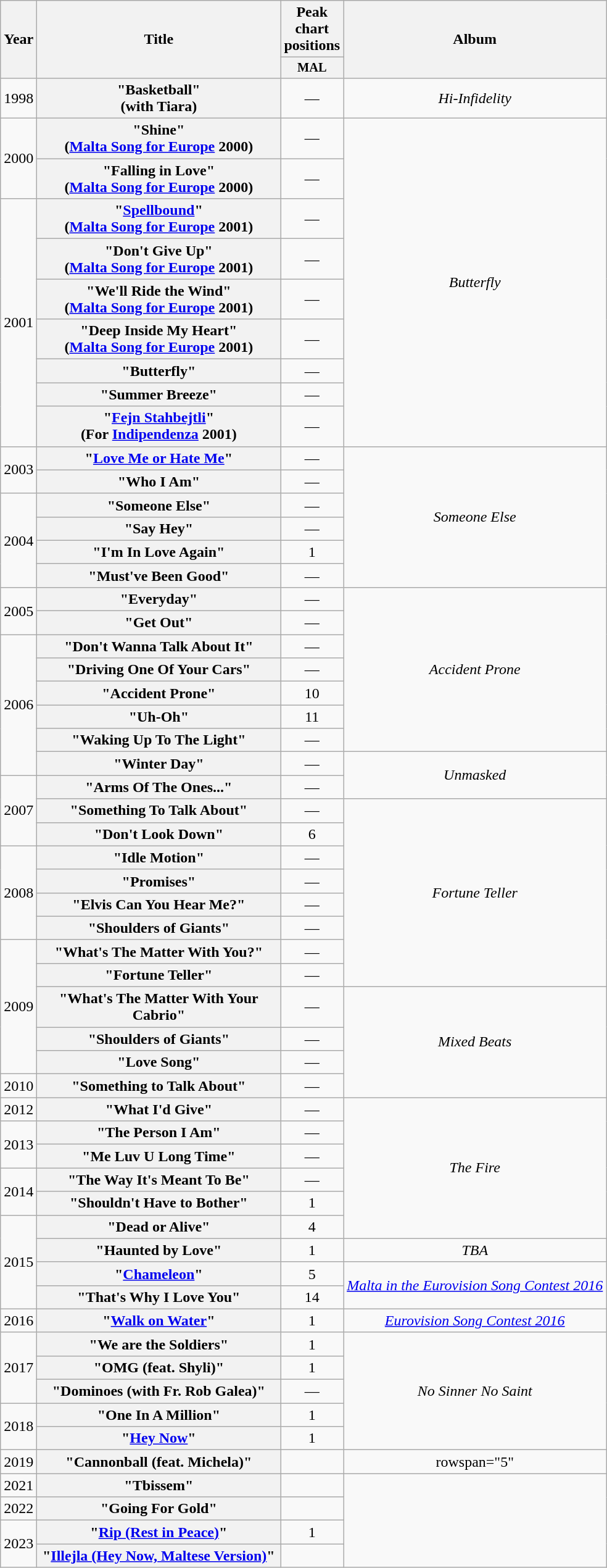<table class="wikitable plainrowheaders" style="text-align:center;">
<tr>
<th scope="col" rowspan="2" style="width:1em;">Year</th>
<th scope="col" rowspan="2" style="width:16em;">Title</th>
<th scope="col" colspan="1">Peak chart positions</th>
<th scope="col" rowspan="2">Album</th>
</tr>
<tr>
<th scope="col" style="width:3em;font-size:85%;">MAL</th>
</tr>
<tr>
<td>1998</td>
<th scope="row">"Basketball"<br><span>(with Tiara)</span></th>
<td>—</td>
<td><em>Hi-Infidelity</em></td>
</tr>
<tr>
<td rowspan="2">2000</td>
<th scope="row">"Shine"<br><span>(<a href='#'>Malta Song for Europe</a> 2000)</span></th>
<td>—</td>
<td rowspan="9"><em>Butterfly</em></td>
</tr>
<tr>
<th scope="row">"Falling in Love"<br><span>(<a href='#'>Malta Song for Europe</a> 2000)</span></th>
<td>—</td>
</tr>
<tr>
<td rowspan="7">2001</td>
<th scope="row">"<a href='#'>Spellbound</a>"<br><span>(<a href='#'>Malta Song for Europe</a> 2001)</span></th>
<td>—</td>
</tr>
<tr>
<th scope="row">"Don't Give Up"<br><span>(<a href='#'>Malta Song for Europe</a> 2001)</span></th>
<td>—</td>
</tr>
<tr>
<th scope="row">"We'll Ride the Wind"<br><span>(<a href='#'>Malta Song for Europe</a> 2001)</span></th>
<td>—</td>
</tr>
<tr>
<th scope="row">"Deep Inside My Heart"<br><span>(<a href='#'>Malta Song for Europe</a> 2001)</span></th>
<td>—</td>
</tr>
<tr>
<th scope="row">"Butterfly"</th>
<td>—</td>
</tr>
<tr>
<th scope="row">"Summer Breeze"</th>
<td>—</td>
</tr>
<tr>
<th scope="row">"<a href='#'>Fejn Stahbejtli</a>"<br><span>(For <a href='#'>Indipendenza</a> 2001)</span></th>
<td>—</td>
</tr>
<tr>
<td rowspan="2">2003</td>
<th scope="row">"<a href='#'>Love Me or Hate Me</a>"</th>
<td>—</td>
<td rowspan="6"><em>Someone Else</em></td>
</tr>
<tr>
<th scope="row">"Who I Am"</th>
<td>—</td>
</tr>
<tr>
<td rowspan="4">2004</td>
<th scope="row">"Someone Else"</th>
<td>—</td>
</tr>
<tr>
<th scope="row">"Say Hey"</th>
<td>—</td>
</tr>
<tr>
<th scope="row">"I'm In Love Again"</th>
<td>1</td>
</tr>
<tr>
<th scope="row">"Must've Been Good"</th>
<td>—</td>
</tr>
<tr>
<td rowspan="2">2005</td>
<th scope="row">"Everyday"</th>
<td>—</td>
<td rowspan="7"><em>Accident Prone</em></td>
</tr>
<tr>
<th scope="row">"Get Out"</th>
<td>—</td>
</tr>
<tr>
<td rowspan="6">2006</td>
<th scope="row">"Don't Wanna Talk About It"</th>
<td>—</td>
</tr>
<tr>
<th scope="row">"Driving One Of Your Cars"</th>
<td>—</td>
</tr>
<tr>
<th scope="row">"Accident Prone"</th>
<td>10</td>
</tr>
<tr>
<th scope="row">"Uh-Oh"</th>
<td>11</td>
</tr>
<tr>
<th scope="row">"Waking Up To The Light"</th>
<td>—</td>
</tr>
<tr>
<th scope="row">"Winter Day"</th>
<td>—</td>
<td rowspan="2"><em>Unmasked</em></td>
</tr>
<tr>
<td rowspan="3">2007</td>
<th scope="row">"Arms Of The Ones..."</th>
<td>—</td>
</tr>
<tr>
<th scope="row">"Something To Talk About"</th>
<td>—</td>
<td rowspan="8"><em>Fortune Teller</em></td>
</tr>
<tr>
<th scope="row">"Don't Look Down"</th>
<td>6</td>
</tr>
<tr>
<td rowspan="4">2008</td>
<th scope="row">"Idle Motion"</th>
<td>—</td>
</tr>
<tr>
<th scope="row">"Promises"</th>
<td>—</td>
</tr>
<tr>
<th scope="row">"Elvis Can You Hear Me?"</th>
<td>—</td>
</tr>
<tr>
<th scope="row">"Shoulders of Giants"</th>
<td>—</td>
</tr>
<tr>
<td rowspan="5">2009</td>
<th scope="row">"What's The Matter With You?"</th>
<td>—</td>
</tr>
<tr>
<th scope="row">"Fortune Teller"</th>
<td>—</td>
</tr>
<tr>
<th scope="row">"What's The Matter With Your Cabrio"</th>
<td>—</td>
<td rowspan="4"><em>Mixed Beats</em></td>
</tr>
<tr>
<th scope="row">"Shoulders of Giants"</th>
<td>—</td>
</tr>
<tr>
<th scope="row">"Love Song"</th>
<td>—</td>
</tr>
<tr>
<td>2010</td>
<th scope="row">"Something to Talk About"</th>
<td>—</td>
</tr>
<tr>
<td>2012</td>
<th scope="row">"What I'd Give"</th>
<td>—</td>
<td rowspan="6"><em>The Fire</em></td>
</tr>
<tr>
<td rowspan="2">2013</td>
<th scope="row">"The Person I Am"</th>
<td>—</td>
</tr>
<tr>
<th scope="row">"Me Luv U Long Time"</th>
<td>—</td>
</tr>
<tr>
<td rowspan="2">2014</td>
<th scope="row">"The Way It's Meant To Be"</th>
<td>—</td>
</tr>
<tr>
<th scope="row">"Shouldn't Have to Bother"</th>
<td>1</td>
</tr>
<tr>
<td rowspan="4">2015</td>
<th scope="row">"Dead or Alive"</th>
<td>4</td>
</tr>
<tr>
<th scope="row">"Haunted by Love"</th>
<td>1</td>
<td rowspan="1"><em>TBA</em></td>
</tr>
<tr>
<th scope="row">"<a href='#'>Chameleon</a>"</th>
<td>5</td>
<td rowspan="2"><em><a href='#'>Malta in the Eurovision Song Contest 2016</a></em></td>
</tr>
<tr>
<th scope="row">"That's Why I Love You"</th>
<td>14</td>
</tr>
<tr>
<td>2016</td>
<th scope="row">"<a href='#'>Walk on Water</a>"</th>
<td>1</td>
<td><em><a href='#'>Eurovision Song Contest 2016</a></em></td>
</tr>
<tr>
<td rowspan="3">2017</td>
<th scope="row">"We are the Soldiers"</th>
<td>1</td>
<td rowspan="5"><em>No Sinner No Saint</em></td>
</tr>
<tr>
<th scope="row">"OMG (feat. Shyli)"</th>
<td>1</td>
</tr>
<tr>
<th scope="row">"Dominoes (with Fr. Rob Galea)"</th>
<td>—</td>
</tr>
<tr>
<td rowspan="2">2018</td>
<th scope="row">"One In A Million"</th>
<td>1</td>
</tr>
<tr>
<th scope="row">"<a href='#'>Hey Now</a>"</th>
<td>1</td>
</tr>
<tr>
<td>2019</td>
<th scope="row">"Cannonball (feat. Michela)"</th>
<td></td>
<td>rowspan="5" </td>
</tr>
<tr>
<td>2021</td>
<th scope="row">"Tbissem"</th>
<td></td>
</tr>
<tr>
<td>2022</td>
<th scope="row">"Going For Gold"</th>
<td></td>
</tr>
<tr>
<td rowspan="2">2023</td>
<th scope="row">"<a href='#'>Rip (Rest in Peace)</a>"<br></th>
<td>1</td>
</tr>
<tr>
<th scope="row">"<a href='#'>Illejla (Hey Now, Maltese Version)</a>"</th>
<td></td>
</tr>
</table>
